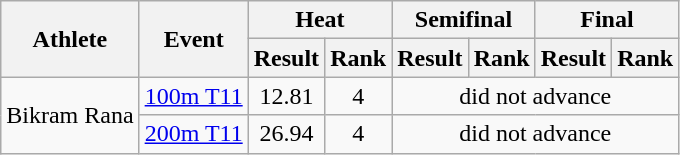<table class="wikitable">
<tr>
<th rowspan="2">Athlete</th>
<th rowspan="2">Event</th>
<th colspan="2">Heat</th>
<th colspan="2">Semifinal</th>
<th colspan="2">Final</th>
</tr>
<tr>
<th>Result</th>
<th>Rank</th>
<th>Result</th>
<th>Rank</th>
<th>Result</th>
<th>Rank</th>
</tr>
<tr align=center>
<td align=left rowspan=2>Bikram Rana</td>
<td align=left><a href='#'>100m T11</a></td>
<td>12.81</td>
<td>4</td>
<td colspan=4>did not advance</td>
</tr>
<tr align=center>
<td align=left><a href='#'>200m T11</a></td>
<td>26.94</td>
<td>4</td>
<td colspan=4>did not advance</td>
</tr>
</table>
